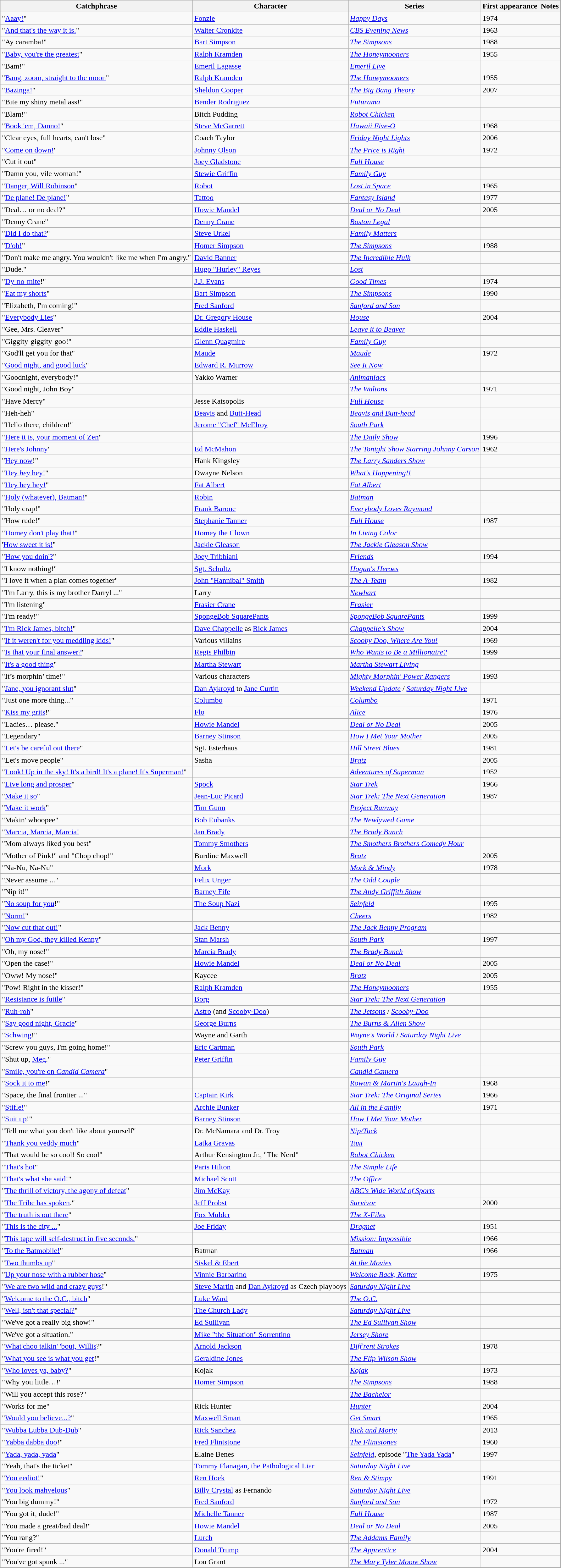<table class="wikitable sortable">
<tr>
<th scope="col">Catchphrase</th>
<th scope="col">Character</th>
<th scope="col">Series</th>
<th scope="col">First appearance</th>
<th scope="col" class="unsortable">Notes</th>
</tr>
<tr>
<td>"<a href='#'>Aaay!</a>"</td>
<td><a href='#'>Fonzie</a></td>
<td><em><a href='#'>Happy Days</a></em></td>
<td>1974</td>
<td></td>
</tr>
<tr>
<td>"<a href='#'>And that's the way it is.</a>"</td>
<td><a href='#'>Walter Cronkite</a></td>
<td><em><a href='#'>CBS Evening News</a></em></td>
<td>1963</td>
<td></td>
</tr>
<tr>
<td>"Ay caramba!"</td>
<td><a href='#'>Bart Simpson</a></td>
<td><em><a href='#'>The Simpsons</a></em></td>
<td>1988</td>
<td></td>
</tr>
<tr>
<td>"<a href='#'>Baby, you're the greatest</a>"</td>
<td><a href='#'>Ralph Kramden</a></td>
<td><em><a href='#'>The Honeymooners</a></em></td>
<td>1955</td>
<td></td>
</tr>
<tr>
<td>"Bam!"</td>
<td><a href='#'>Emeril Lagasse</a></td>
<td><em><a href='#'>Emeril Live</a></em></td>
<td></td>
<td></td>
</tr>
<tr>
<td>"<a href='#'>Bang, zoom, straight to the moon</a>"</td>
<td><a href='#'>Ralph Kramden</a></td>
<td><em><a href='#'>The Honeymooners</a></em></td>
<td>1955</td>
<td></td>
</tr>
<tr>
<td>"<a href='#'>Bazinga!</a>"</td>
<td><a href='#'>Sheldon Cooper</a></td>
<td><em><a href='#'>The Big Bang Theory</a></em></td>
<td>2007</td>
<td></td>
</tr>
<tr>
<td>"Bite my shiny metal ass!"</td>
<td><a href='#'>Bender Rodriguez</a></td>
<td><em><a href='#'>Futurama</a></em></td>
<td></td>
<td></td>
</tr>
<tr>
<td>"Blam!"</td>
<td>Bitch Pudding</td>
<td><em><a href='#'>Robot Chicken</a></em></td>
<td></td>
<td></td>
</tr>
<tr>
<td>"<a href='#'>Book 'em, Danno!</a>"</td>
<td><a href='#'>Steve McGarrett</a></td>
<td><em><a href='#'>Hawaii Five-O</a></em></td>
<td>1968</td>
<td></td>
</tr>
<tr>
<td>"Clear eyes, full hearts, can't lose"</td>
<td>Coach Taylor</td>
<td><em><a href='#'>Friday Night Lights</a></em></td>
<td>2006</td>
<td></td>
</tr>
<tr>
<td>"<a href='#'>Come on down!</a>"</td>
<td><a href='#'>Johnny Olson</a></td>
<td><em><a href='#'>The Price is Right</a></em></td>
<td>1972</td>
<td></td>
</tr>
<tr>
<td>"Cut it out"</td>
<td><a href='#'>Joey Gladstone</a></td>
<td><em><a href='#'>Full House</a></em></td>
<td></td>
<td></td>
</tr>
<tr>
<td>"Damn you, vile woman!"</td>
<td><a href='#'>Stewie Griffin</a></td>
<td><em><a href='#'>Family Guy</a></em></td>
<td></td>
<td></td>
</tr>
<tr>
<td>"<a href='#'>Danger, Will Robinson</a>"</td>
<td><a href='#'>Robot</a></td>
<td><em><a href='#'>Lost in Space</a></em></td>
<td>1965</td>
<td></td>
</tr>
<tr>
<td>"<a href='#'>De plane! De plane!</a>"</td>
<td><a href='#'>Tattoo</a></td>
<td><em><a href='#'>Fantasy Island</a></em></td>
<td>1977</td>
<td></td>
</tr>
<tr>
<td>"Deal… or no deal?"</td>
<td><a href='#'>Howie Mandel</a></td>
<td><em><a href='#'>Deal or No Deal</a></em></td>
<td>2005</td>
<td></td>
</tr>
<tr>
<td>"Denny Crane"</td>
<td><a href='#'>Denny Crane</a></td>
<td><em><a href='#'>Boston Legal</a></em></td>
<td></td>
<td></td>
</tr>
<tr>
<td>"<a href='#'>Did I do that?</a>"</td>
<td><a href='#'>Steve Urkel</a></td>
<td><em><a href='#'>Family Matters</a></em></td>
<td></td>
<td></td>
</tr>
<tr>
<td>"<a href='#'>D'oh!</a>"</td>
<td><a href='#'>Homer Simpson</a></td>
<td><em><a href='#'>The Simpsons</a></em></td>
<td>1988</td>
<td></td>
</tr>
<tr>
<td>"Don't make me angry. You wouldn't like me when I'm angry."</td>
<td><a href='#'>David Banner</a></td>
<td><em><a href='#'>The Incredible Hulk</a></em></td>
<td></td>
<td></td>
</tr>
<tr>
<td>"Dude."</td>
<td><a href='#'>Hugo "Hurley" Reyes</a></td>
<td><em><a href='#'>Lost</a></em></td>
<td></td>
<td></td>
</tr>
<tr>
<td>"<a href='#'>Dy-no-mite</a>!"</td>
<td><a href='#'>J.J. Evans</a></td>
<td><em><a href='#'>Good Times</a></em></td>
<td>1974</td>
<td></td>
</tr>
<tr>
<td>"<a href='#'>Eat my shorts</a>"</td>
<td><a href='#'>Bart Simpson</a></td>
<td><em><a href='#'>The Simpsons</a></em></td>
<td>1990</td>
<td></td>
</tr>
<tr>
<td>"Elizabeth, I'm coming!"</td>
<td><a href='#'>Fred Sanford</a></td>
<td><em><a href='#'>Sanford and Son</a></em></td>
<td></td>
<td></td>
</tr>
<tr>
<td>"<a href='#'>Everybody Lies</a>"</td>
<td><a href='#'>Dr. Gregory House</a></td>
<td><em><a href='#'>House</a></em></td>
<td>2004</td>
<td></td>
</tr>
<tr>
<td>"Gee, Mrs. Cleaver"</td>
<td><a href='#'>Eddie Haskell</a></td>
<td><em><a href='#'>Leave it to Beaver</a></em></td>
<td></td>
<td></td>
</tr>
<tr>
<td>"Giggity-giggity-goo!"</td>
<td><a href='#'>Glenn Quagmire</a></td>
<td><em><a href='#'>Family Guy</a></em></td>
<td></td>
<td></td>
</tr>
<tr>
<td>"God'll get you for that"</td>
<td><a href='#'>Maude</a></td>
<td><em><a href='#'>Maude</a></em></td>
<td>1972</td>
<td></td>
</tr>
<tr>
<td>"<a href='#'>Good night, and good luck</a>"</td>
<td><a href='#'>Edward R. Murrow</a></td>
<td><em><a href='#'>See It Now</a></em></td>
<td></td>
<td></td>
</tr>
<tr>
<td>"Goodnight, everybody!"</td>
<td>Yakko Warner</td>
<td><em><a href='#'>Animaniacs</a></em></td>
<td></td>
<td></td>
</tr>
<tr>
<td>"Good night, John Boy"</td>
<td></td>
<td><em><a href='#'>The Waltons</a></em></td>
<td>1971</td>
<td></td>
</tr>
<tr>
<td>"Have Mercy"</td>
<td>Jesse Katsopolis</td>
<td><em><a href='#'>Full House</a></em></td>
<td></td>
<td></td>
</tr>
<tr>
<td>"Heh-heh"</td>
<td><a href='#'>Beavis</a> and <a href='#'>Butt-Head</a></td>
<td><em><a href='#'>Beavis and Butt-head</a></em></td>
<td></td>
<td></td>
</tr>
<tr>
<td>"Hello there, children!"</td>
<td><a href='#'>Jerome "Chef" McElroy</a></td>
<td><em><a href='#'>South Park</a></em></td>
<td></td>
<td></td>
</tr>
<tr>
<td>"<a href='#'>Here it is, your moment of Zen</a>"</td>
<td></td>
<td><em><a href='#'>The Daily Show</a></em></td>
<td>1996</td>
<td></td>
</tr>
<tr>
<td>"<a href='#'>Here's Johnny</a>"</td>
<td><a href='#'>Ed McMahon</a></td>
<td><em><a href='#'>The Tonight Show Starring Johnny Carson</a></em></td>
<td>1962</td>
<td></td>
</tr>
<tr>
<td>"<a href='#'>Hey now</a>!"</td>
<td>Hank Kingsley</td>
<td><em><a href='#'>The Larry Sanders Show</a></em></td>
<td></td>
<td></td>
</tr>
<tr>
<td>"<a href='#'>Hey <em>hey</em> hey!</a>"</td>
<td>Dwayne Nelson</td>
<td><em><a href='#'>What's Happening!!</a></em></td>
<td></td>
<td></td>
</tr>
<tr>
<td>"<a href='#'>Hey hey hey!</a>"</td>
<td><a href='#'>Fat Albert</a></td>
<td><em><a href='#'>Fat Albert</a></em></td>
<td></td>
<td></td>
</tr>
<tr>
<td>"<a href='#'>Holy (whatever), Batman!</a>"</td>
<td><a href='#'>Robin</a></td>
<td><em><a href='#'>Batman</a></em></td>
<td></td>
<td></td>
</tr>
<tr>
<td>"Holy crap!"</td>
<td><a href='#'>Frank Barone</a></td>
<td><em><a href='#'>Everybody Loves Raymond</a></em></td>
<td></td>
<td></td>
</tr>
<tr>
<td>"How rude!"</td>
<td><a href='#'>Stephanie Tanner</a></td>
<td><em><a href='#'>Full House</a></em></td>
<td>1987</td>
<td></td>
</tr>
<tr>
<td>"<a href='#'>Homey don't play that!</a>"</td>
<td><a href='#'>Homey the Clown</a></td>
<td><em><a href='#'>In Living Color</a></em></td>
<td></td>
<td></td>
</tr>
<tr>
<td>'<a href='#'>How sweet it is!</a>"</td>
<td><a href='#'>Jackie Gleason</a></td>
<td><em><a href='#'>The Jackie Gleason Show</a></em></td>
<td></td>
<td></td>
</tr>
<tr>
<td>"<a href='#'>How you doin'?</a>"</td>
<td><a href='#'>Joey Tribbiani</a></td>
<td><em><a href='#'>Friends</a></em></td>
<td>1994</td>
<td></td>
</tr>
<tr>
<td>"I know nothing!"</td>
<td><a href='#'>Sgt. Schultz</a></td>
<td><em><a href='#'>Hogan's Heroes</a></em></td>
<td></td>
<td></td>
</tr>
<tr>
<td>"I love it when a plan comes together"</td>
<td><a href='#'>John "Hannibal" Smith</a></td>
<td><em><a href='#'>The A-Team</a></em></td>
<td>1982</td>
<td></td>
</tr>
<tr>
<td>"I'm Larry, this is my brother Darryl ..."</td>
<td>Larry</td>
<td><em><a href='#'>Newhart</a></em></td>
<td></td>
<td></td>
</tr>
<tr>
<td>"I'm listening"</td>
<td><a href='#'>Frasier Crane</a></td>
<td><em><a href='#'>Frasier</a></em></td>
<td></td>
<td></td>
</tr>
<tr>
<td>"I'm ready!"</td>
<td><a href='#'>SpongeBob SquarePants</a></td>
<td><em><a href='#'>SpongeBob SquarePants</a></em></td>
<td>1999</td>
<td></td>
</tr>
<tr>
<td>"<a href='#'>I'm Rick James, bitch!</a>"</td>
<td><a href='#'>Dave Chappelle</a> as <a href='#'>Rick James</a></td>
<td><em><a href='#'>Chappelle's Show</a></em></td>
<td>2004</td>
<td></td>
</tr>
<tr>
<td>"<a href='#'>If it weren't for you meddling kids!</a>"</td>
<td>Various villains</td>
<td><em><a href='#'>Scooby Doo, Where Are You!</a></em></td>
<td>1969</td>
<td></td>
</tr>
<tr>
<td>"<a href='#'>Is that your final answer?</a>"</td>
<td><a href='#'>Regis Philbin</a></td>
<td><em><a href='#'>Who Wants to Be a Millionaire?</a></em></td>
<td>1999</td>
<td></td>
</tr>
<tr>
<td>"<a href='#'>It's a good thing</a>"</td>
<td><a href='#'>Martha Stewart</a></td>
<td><em><a href='#'>Martha Stewart Living</a></em></td>
<td></td>
<td></td>
</tr>
<tr>
<td>"It’s morphin’ time!"</td>
<td>Various characters</td>
<td><em><a href='#'>Mighty Morphin' Power Rangers</a></em></td>
<td>1993</td>
<td></td>
</tr>
<tr>
<td>"<a href='#'>Jane, you ignorant slut</a>"</td>
<td><a href='#'>Dan Aykroyd</a> to <a href='#'>Jane Curtin</a></td>
<td><em><a href='#'>Weekend Update</a></em> / <em><a href='#'>Saturday Night Live</a></em></td>
<td></td>
<td></td>
</tr>
<tr>
<td>"Just one more thing..."</td>
<td><a href='#'>Columbo</a></td>
<td><em><a href='#'>Columbo</a></em></td>
<td>1971</td>
<td></td>
</tr>
<tr>
<td>"<a href='#'>Kiss my grits</a>!"</td>
<td><a href='#'>Flo</a></td>
<td><em><a href='#'>Alice</a></em></td>
<td>1976</td>
<td></td>
</tr>
<tr>
<td>"Ladies… please."</td>
<td><a href='#'>Howie Mandel</a></td>
<td><em><a href='#'>Deal or No Deal</a></em></td>
<td>2005</td>
</tr>
<tr>
<td>"Legendary"</td>
<td><a href='#'>Barney Stinson</a></td>
<td><em><a href='#'>How I Met Your Mother</a></em></td>
<td>2005</td>
<td></td>
</tr>
<tr>
<td>"<a href='#'>Let's be careful out there</a>"</td>
<td>Sgt. Esterhaus</td>
<td><em><a href='#'>Hill Street Blues</a></em></td>
<td>1981</td>
<td></td>
</tr>
<tr>
<td>"Let's move people"</td>
<td>Sasha</td>
<td><em><a href='#'>Bratz</a></em></td>
<td>2005</td>
<td></td>
</tr>
<tr>
<td>"<a href='#'>Look! Up in the sky! It's a bird! It's a plane! It's Superman!</a>"</td>
<td></td>
<td><em><a href='#'>Adventures of Superman</a></em></td>
<td>1952</td>
<td></td>
</tr>
<tr>
<td>"<a href='#'>Live long and prosper</a>"</td>
<td><a href='#'>Spock</a></td>
<td><em><a href='#'>Star Trek</a></em></td>
<td>1966</td>
<td></td>
</tr>
<tr>
<td>"<a href='#'>Make it so</a>"</td>
<td><a href='#'>Jean-Luc Picard</a></td>
<td><em><a href='#'>Star Trek: The Next Generation</a></em></td>
<td>1987</td>
<td></td>
</tr>
<tr>
<td>"<a href='#'>Make it work</a>"</td>
<td><a href='#'>Tim Gunn</a></td>
<td><em><a href='#'>Project Runway</a></em></td>
<td></td>
<td></td>
</tr>
<tr>
<td>"Makin' whoopee"</td>
<td><a href='#'>Bob Eubanks</a></td>
<td><em><a href='#'>The Newlywed Game</a></em></td>
<td></td>
<td></td>
</tr>
<tr>
<td>"<a href='#'>Marcia, Marcia, Marcia!</a></td>
<td><a href='#'>Jan Brady</a></td>
<td><em><a href='#'>The Brady Bunch</a></em></td>
<td></td>
<td></td>
</tr>
<tr>
<td>"Mom always liked you best"</td>
<td><a href='#'>Tommy Smothers</a></td>
<td><em><a href='#'>The Smothers Brothers Comedy Hour</a></em></td>
<td></td>
<td></td>
</tr>
<tr>
<td>"Mother of Pink!" and "Chop chop!"</td>
<td>Burdine Maxwell</td>
<td><em><a href='#'>Bratz</a></em></td>
<td>2005</td>
<td></td>
</tr>
<tr>
<td>"Na-Nu, Na-Nu"</td>
<td><a href='#'>Mork</a></td>
<td><em><a href='#'>Mork & Mindy</a></em></td>
<td>1978</td>
<td></td>
</tr>
<tr>
<td>"Never assume ..."</td>
<td><a href='#'>Felix Unger</a></td>
<td><em><a href='#'>The Odd Couple</a></em></td>
<td></td>
<td></td>
</tr>
<tr>
<td>"Nip it!"</td>
<td><a href='#'>Barney Fife</a></td>
<td><em><a href='#'>The Andy Griffith Show</a></em></td>
<td></td>
<td></td>
</tr>
<tr>
<td>"<a href='#'>No soup for you</a>!"</td>
<td><a href='#'>The Soup Nazi</a></td>
<td><em><a href='#'>Seinfeld</a></em></td>
<td>1995</td>
<td></td>
</tr>
<tr>
<td>"<a href='#'>Norm!</a>"</td>
<td></td>
<td><em><a href='#'>Cheers</a></em></td>
<td>1982</td>
<td></td>
</tr>
<tr>
<td>"<a href='#'>Now cut that out!</a>"</td>
<td><a href='#'>Jack Benny</a></td>
<td><em><a href='#'>The Jack Benny Program</a></em></td>
<td></td>
<td></td>
</tr>
<tr>
<td>"<a href='#'>Oh my God, they killed Kenny</a>"</td>
<td><a href='#'>Stan Marsh</a></td>
<td><em><a href='#'>South Park</a></em></td>
<td>1997</td>
<td></td>
</tr>
<tr>
<td>"Oh, my nose!"</td>
<td><a href='#'>Marcia Brady</a></td>
<td><em><a href='#'>The Brady Bunch</a></em></td>
<td></td>
<td></td>
</tr>
<tr>
<td>"Open the case!"</td>
<td><a href='#'>Howie Mandel</a></td>
<td><em><a href='#'>Deal or No Deal</a></em></td>
<td>2005</td>
</tr>
<tr>
<td>"Oww! My nose!"</td>
<td>Kaycee</td>
<td><em><a href='#'>Bratz</a></em></td>
<td>2005</td>
<td></td>
</tr>
<tr>
<td>"Pow! Right in the kisser!"</td>
<td><a href='#'>Ralph Kramden</a></td>
<td><em><a href='#'>The Honeymooners</a></em></td>
<td>1955</td>
<td></td>
</tr>
<tr>
<td>"<a href='#'>Resistance is futile</a>"</td>
<td><a href='#'>Borg</a></td>
<td><em><a href='#'>Star Trek: The Next Generation</a></em></td>
<td></td>
<td></td>
</tr>
<tr>
<td>"<a href='#'>Ruh-roh</a>"</td>
<td><a href='#'>Astro</a> (and <a href='#'>Scooby-Doo</a>)</td>
<td><em><a href='#'>The Jetsons</a></em> / <em><a href='#'>Scooby-Doo</a></em></td>
<td></td>
<td></td>
</tr>
<tr>
<td>"<a href='#'>Say good night, Gracie</a>"</td>
<td><a href='#'>George Burns</a></td>
<td><em><a href='#'>The Burns & Allen Show</a></em></td>
<td></td>
<td></td>
</tr>
<tr>
<td>"<a href='#'>Schwing</a>!"</td>
<td>Wayne and Garth</td>
<td><em><a href='#'>Wayne's World</a></em> / <em><a href='#'>Saturday Night Live</a></em></td>
<td></td>
<td></td>
</tr>
<tr>
<td>"Screw you guys, I'm going home!"</td>
<td><a href='#'>Eric Cartman</a></td>
<td><em><a href='#'>South Park</a></em></td>
<td></td>
<td></td>
</tr>
<tr>
<td>"Shut up, <a href='#'>Meg</a>."</td>
<td><a href='#'>Peter Griffin</a></td>
<td><em><a href='#'>Family Guy</a></em></td>
<td></td>
<td></td>
</tr>
<tr>
<td>"<a href='#'>Smile, you're on <em>Candid Camera</em></a>"</td>
<td></td>
<td><em><a href='#'>Candid Camera</a></em></td>
<td></td>
<td></td>
</tr>
<tr>
<td>"<a href='#'>Sock it to me</a>!"</td>
<td></td>
<td><em><a href='#'>Rowan & Martin's Laugh-In</a></em></td>
<td>1968</td>
<td></td>
</tr>
<tr>
<td>"Space, the final frontier ..."</td>
<td><a href='#'>Captain Kirk</a></td>
<td><em><a href='#'>Star Trek: The Original Series</a></em></td>
<td>1966</td>
<td></td>
</tr>
<tr>
<td>"<a href='#'>Stifle!</a>"</td>
<td><a href='#'>Archie Bunker</a></td>
<td><em><a href='#'>All in the Family</a></em></td>
<td>1971</td>
<td></td>
</tr>
<tr>
<td>"<a href='#'>Suit up</a>!"</td>
<td><a href='#'>Barney Stinson</a></td>
<td><em><a href='#'>How I Met Your Mother</a></em></td>
<td></td>
<td></td>
</tr>
<tr>
<td>"Tell me what you don't like about yourself"</td>
<td>Dr. McNamara and Dr. Troy</td>
<td><em><a href='#'>Nip/Tuck</a></em></td>
<td></td>
<td></td>
</tr>
<tr>
<td>"<a href='#'>Thank you veddy much</a>"</td>
<td><a href='#'>Latka Gravas</a></td>
<td><em><a href='#'>Taxi</a></em></td>
<td></td>
<td></td>
</tr>
<tr>
<td>"That would be so cool! So cool"</td>
<td>Arthur Kensington Jr., "The Nerd"</td>
<td><em><a href='#'>Robot Chicken</a></em></td>
<td></td>
<td></td>
</tr>
<tr>
<td>"<a href='#'>That's hot</a>"</td>
<td><a href='#'>Paris Hilton</a></td>
<td><em><a href='#'>The Simple Life</a></em></td>
<td></td>
<td></td>
</tr>
<tr>
<td>"<a href='#'>That's what she said!</a>"</td>
<td><a href='#'>Michael Scott</a></td>
<td><em><a href='#'>The Office</a></em></td>
<td></td>
<td></td>
</tr>
<tr>
<td>"<a href='#'>The thrill of victory, the agony of defeat</a>"</td>
<td><a href='#'>Jim McKay</a></td>
<td><em><a href='#'>ABC's Wide World of Sports</a></em></td>
<td></td>
<td></td>
</tr>
<tr>
<td>"<a href='#'>The Tribe has spoken</a>."</td>
<td><a href='#'>Jeff Probst</a></td>
<td><em><a href='#'>Survivor</a></em></td>
<td>2000</td>
<td></td>
</tr>
<tr>
<td>"<a href='#'>The truth is out there</a>"</td>
<td><a href='#'>Fox Mulder</a></td>
<td><em><a href='#'>The X-Files</a></em></td>
<td></td>
<td></td>
</tr>
<tr>
<td>"<a href='#'>This is the city ...</a>"</td>
<td><a href='#'>Joe Friday</a></td>
<td><em><a href='#'>Dragnet</a></em></td>
<td>1951</td>
<td></td>
</tr>
<tr>
<td>"<a href='#'>This tape will self-destruct in five seconds.</a>"</td>
<td></td>
<td><em><a href='#'>Mission: Impossible</a></em></td>
<td>1966</td>
<td></td>
</tr>
<tr>
<td>"<a href='#'>To the Batmobile!</a>"</td>
<td>Batman</td>
<td><em><a href='#'>Batman</a></em></td>
<td>1966</td>
<td></td>
</tr>
<tr>
<td>"<a href='#'>Two thumbs up</a>"</td>
<td><a href='#'>Siskel & Ebert</a></td>
<td><em><a href='#'>At the Movies</a></em></td>
<td></td>
<td></td>
</tr>
<tr>
<td>"<a href='#'>Up your nose with a rubber hose</a>"</td>
<td><a href='#'>Vinnie Barbarino</a></td>
<td><em><a href='#'>Welcome Back, Kotter</a></em></td>
<td>1975</td>
<td></td>
</tr>
<tr>
<td>"<a href='#'>We are two wild and crazy guys</a>!"</td>
<td><a href='#'>Steve Martin</a> and <a href='#'>Dan Aykroyd</a> as Czech playboys</td>
<td><em><a href='#'>Saturday Night Live</a></em></td>
<td></td>
<td></td>
</tr>
<tr>
<td>"<a href='#'>Welcome to the O.C., bitch</a>"</td>
<td><a href='#'>Luke Ward</a></td>
<td><em><a href='#'>The O.C.</a></em></td>
<td></td>
<td></td>
</tr>
<tr>
<td>"<a href='#'>Well, isn't that special?</a>"</td>
<td><a href='#'>The Church Lady</a></td>
<td><em><a href='#'>Saturday Night Live</a></em></td>
<td></td>
<td></td>
</tr>
<tr>
<td>"We've got a really big show!"</td>
<td><a href='#'>Ed Sullivan</a></td>
<td><em><a href='#'>The Ed Sullivan Show</a></em></td>
<td></td>
<td></td>
</tr>
<tr>
<td>"We've got a situation."</td>
<td><a href='#'>Mike "the Situation" Sorrentino</a></td>
<td><em><a href='#'>Jersey Shore</a></em></td>
<td></td>
<td></td>
</tr>
<tr>
<td>"<a href='#'>What'choo talkin' 'bout, Willis</a>?"</td>
<td><a href='#'>Arnold Jackson</a></td>
<td><em><a href='#'>Diff'rent Strokes</a></em></td>
<td>1978</td>
<td></td>
</tr>
<tr>
<td>"<a href='#'>What you see is what you get</a>!"</td>
<td><a href='#'>Geraldine Jones</a></td>
<td><em><a href='#'>The Flip Wilson Show</a></em></td>
<td></td>
<td></td>
</tr>
<tr>
<td>"<a href='#'>Who loves ya, baby?</a>"</td>
<td>Kojak</td>
<td><em><a href='#'>Kojak</a></em></td>
<td>1973</td>
<td></td>
</tr>
<tr>
<td>"Why you little…!"</td>
<td><a href='#'>Homer Simpson</a></td>
<td><em><a href='#'>The Simpsons</a></em></td>
<td>1988</td>
<td></td>
</tr>
<tr>
<td>"Will you accept this rose?"</td>
<td></td>
<td><em><a href='#'>The Bachelor</a></em></td>
<td></td>
<td></td>
</tr>
<tr>
<td>"Works for me"</td>
<td>Rick Hunter</td>
<td><em><a href='#'>Hunter</a></em></td>
<td>2004</td>
<td></td>
</tr>
<tr>
<td>"<a href='#'>Would you believe...?</a>"</td>
<td><a href='#'>Maxwell Smart</a></td>
<td><em><a href='#'>Get Smart</a></em></td>
<td>1965</td>
<td></td>
</tr>
<tr>
<td>"<a href='#'>Wubba Lubba Dub-Dub</a>"</td>
<td><a href='#'>Rick Sanchez</a></td>
<td><em><a href='#'>Rick and Morty</a></em></td>
<td>2013</td>
<td></td>
</tr>
<tr>
<td>"<a href='#'>Yabba dabba doo</a>!"</td>
<td><a href='#'>Fred Flintstone</a></td>
<td><em><a href='#'>The Flintstones</a></em></td>
<td>1960</td>
<td></td>
</tr>
<tr>
<td>"<a href='#'>Yada, yada, yada</a>"</td>
<td>Elaine Benes</td>
<td><em><a href='#'>Seinfeld</a></em>, episode "<a href='#'>The Yada Yada</a>"</td>
<td>1997</td>
<td></td>
</tr>
<tr>
<td>"Yeah, that's the ticket"</td>
<td><a href='#'>Tommy Flanagan, the Pathological Liar</a></td>
<td><em><a href='#'>Saturday Night Live</a></em></td>
<td></td>
<td></td>
</tr>
<tr>
<td>"<a href='#'>You eediot!</a>"</td>
<td><a href='#'>Ren Hoek</a></td>
<td><em><a href='#'>Ren & Stimpy</a></em></td>
<td>1991</td>
<td></td>
</tr>
<tr>
<td>"<a href='#'>You look mahvelous</a>"</td>
<td><a href='#'>Billy Crystal</a> as Fernando</td>
<td><em><a href='#'>Saturday Night Live</a></em></td>
<td></td>
<td></td>
</tr>
<tr>
<td>"You big dummy!"</td>
<td><a href='#'>Fred Sanford</a></td>
<td><em><a href='#'>Sanford and Son</a></em></td>
<td>1972</td>
<td></td>
</tr>
<tr>
<td>"You got it, dude!"</td>
<td><a href='#'>Michelle Tanner</a></td>
<td><em><a href='#'>Full House</a></em></td>
<td>1987</td>
<td></td>
</tr>
<tr>
<td>"You made a great/bad deal!"</td>
<td><a href='#'>Howie Mandel</a></td>
<td><em><a href='#'>Deal or No Deal</a></em></td>
<td>2005</td>
<td></td>
</tr>
<tr>
<td>"You rang?"</td>
<td><a href='#'>Lurch</a></td>
<td><em><a href='#'>The Addams Family</a></em></td>
<td></td>
<td></td>
</tr>
<tr>
<td>"You're fired!"</td>
<td><a href='#'>Donald Trump</a></td>
<td><em><a href='#'>The Apprentice</a></em></td>
<td>2004</td>
<td></td>
</tr>
<tr>
<td>"You've got spunk ..."</td>
<td>Lou Grant</td>
<td><em><a href='#'>The Mary Tyler Moore Show</a></em></td>
<td></td>
<td></td>
</tr>
<tr>
</tr>
</table>
